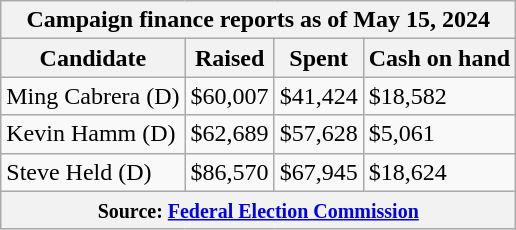<table class="wikitable sortable">
<tr>
<th colspan=4>Campaign finance reports as of May 15, 2024</th>
</tr>
<tr style="text-align:center;">
<th>Candidate</th>
<th>Raised</th>
<th>Spent</th>
<th>Cash on hand</th>
</tr>
<tr>
<td>Ming Cabrera (D)</td>
<td>$60,007</td>
<td>$41,424</td>
<td>$18,582</td>
</tr>
<tr>
<td>Kevin Hamm (D)</td>
<td>$62,689</td>
<td>$57,628</td>
<td>$5,061</td>
</tr>
<tr>
<td>Steve Held (D)</td>
<td>$86,570</td>
<td>$67,945</td>
<td>$18,624</td>
</tr>
<tr>
<th colspan="4"><small>Source: <a href='#'>Federal Election Commission</a></small></th>
</tr>
</table>
